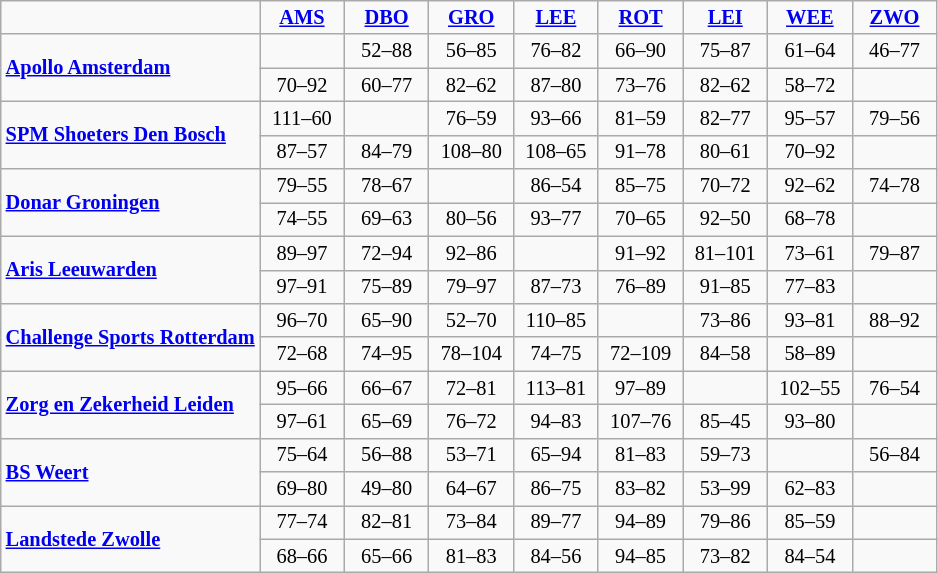<table class="wikitable" style="font-size: 85%; text-align: center">
<tr>
<td></td>
<td align="center" width=50><strong><a href='#'>AMS</a></strong></td>
<td width=50><strong><a href='#'>DBO</a></strong></td>
<td width=50><strong><a href='#'>GRO</a></strong></td>
<td width=50><strong><a href='#'>LEE</a></strong></td>
<td width=50><strong><a href='#'>ROT</a></strong></td>
<td width=50><strong><a href='#'>LEI</a></strong></td>
<td width=50><strong><a href='#'>WEE</a></strong></td>
<td width=50><strong><a href='#'>ZWO</a></strong></td>
</tr>
<tr>
<td align=left rowspan=2><strong><a href='#'>Apollo Amsterdam</a></strong></td>
<td></td>
<td>52–88</td>
<td>56–85</td>
<td>76–82</td>
<td>66–90</td>
<td>75–87</td>
<td>61–64</td>
<td>46–77</td>
</tr>
<tr>
<td>70–92</td>
<td>60–77</td>
<td>82–62</td>
<td>87–80</td>
<td>73–76</td>
<td>82–62</td>
<td>58–72</td>
</tr>
<tr>
<td align=left rowspan=2><strong><a href='#'>SPM Shoeters Den Bosch</a></strong></td>
<td>111–60</td>
<td></td>
<td>76–59</td>
<td>93–66</td>
<td>81–59</td>
<td>82–77</td>
<td>95–57</td>
<td>79–56</td>
</tr>
<tr>
<td>87–57</td>
<td>84–79</td>
<td>108–80</td>
<td>108–65</td>
<td>91–78</td>
<td>80–61</td>
<td>70–92</td>
</tr>
<tr>
<td align=left rowspan=2><strong><a href='#'>Donar Groningen</a></strong></td>
<td>79–55</td>
<td>78–67</td>
<td></td>
<td>86–54</td>
<td>85–75</td>
<td>70–72</td>
<td>92–62</td>
<td>74–78</td>
</tr>
<tr>
<td>74–55</td>
<td>69–63</td>
<td>80–56</td>
<td>93–77</td>
<td>70–65</td>
<td>92–50</td>
<td>68–78</td>
</tr>
<tr>
<td align=left rowspan=2><strong><a href='#'>Aris Leeuwarden</a></strong></td>
<td>89–97</td>
<td>72–94</td>
<td>92–86</td>
<td></td>
<td>91–92</td>
<td>81–101</td>
<td>73–61</td>
<td>79–87</td>
</tr>
<tr>
<td>97–91</td>
<td>75–89</td>
<td>79–97</td>
<td>87–73</td>
<td>76–89</td>
<td>91–85</td>
<td>77–83</td>
</tr>
<tr>
<td align=left rowspan=2><strong><a href='#'>Challenge Sports Rotterdam</a></strong></td>
<td>96–70</td>
<td>65–90</td>
<td>52–70</td>
<td>110–85</td>
<td></td>
<td>73–86</td>
<td>93–81</td>
<td>88–92</td>
</tr>
<tr>
<td>72–68</td>
<td>74–95</td>
<td>78–104</td>
<td>74–75</td>
<td>72–109</td>
<td>84–58</td>
<td>58–89</td>
</tr>
<tr>
<td align=left rowspan=2><strong><a href='#'>Zorg en Zekerheid Leiden</a></strong></td>
<td>95–66</td>
<td>66–67</td>
<td>72–81</td>
<td>113–81</td>
<td>97–89</td>
<td></td>
<td>102–55</td>
<td>76–54</td>
</tr>
<tr>
<td>97–61</td>
<td>65–69</td>
<td>76–72</td>
<td>94–83</td>
<td>107–76</td>
<td>85–45</td>
<td>93–80</td>
</tr>
<tr>
<td align=left rowspan=2><strong><a href='#'>BS Weert</a></strong></td>
<td>75–64</td>
<td>56–88</td>
<td>53–71</td>
<td>65–94</td>
<td>81–83</td>
<td>59–73</td>
<td></td>
<td>56–84</td>
</tr>
<tr>
<td>69–80</td>
<td>49–80</td>
<td>64–67</td>
<td>86–75</td>
<td>83–82</td>
<td>53–99</td>
<td>62–83</td>
</tr>
<tr>
<td align=left rowspan=2><strong><a href='#'>Landstede Zwolle</a></strong></td>
<td>77–74</td>
<td>82–81</td>
<td>73–84</td>
<td>89–77</td>
<td>94–89</td>
<td>79–86</td>
<td>85–59</td>
<td></td>
</tr>
<tr>
<td>68–66</td>
<td>65–66</td>
<td>81–83</td>
<td>84–56</td>
<td>94–85</td>
<td>73–82</td>
<td>84–54</td>
</tr>
</table>
